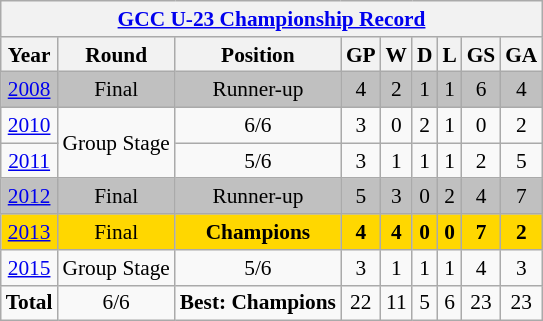<table class="wikitable" style="text-align: center;font-size:89%;">
<tr>
<th colspan=9><a href='#'>GCC U-23 Championship Record</a></th>
</tr>
<tr>
<th>Year</th>
<th>Round</th>
<th>Position</th>
<th>GP</th>
<th>W</th>
<th>D</th>
<th>L</th>
<th>GS</th>
<th>GA</th>
</tr>
<tr bgcolor=Silver>
<td> <a href='#'>2008</a></td>
<td>Final</td>
<td>Runner-up</td>
<td>4</td>
<td>2</td>
<td>1</td>
<td>1</td>
<td>6</td>
<td>4</td>
</tr>
<tr>
<td> <a href='#'>2010</a></td>
<td rowspan=2>Group Stage</td>
<td>6/6</td>
<td>3</td>
<td>0</td>
<td>2</td>
<td>1</td>
<td>0</td>
<td>2</td>
</tr>
<tr>
<td> <a href='#'>2011</a></td>
<td>5/6</td>
<td>3</td>
<td>1</td>
<td>1</td>
<td>1</td>
<td>2</td>
<td>5</td>
</tr>
<tr bgcolor=Silver>
<td> <a href='#'>2012</a></td>
<td>Final</td>
<td>Runner-up</td>
<td>5</td>
<td>3</td>
<td>0</td>
<td>2</td>
<td>4</td>
<td>7</td>
</tr>
<tr bgcolor=Gold>
<td> <a href='#'>2013</a></td>
<td>Final</td>
<td><strong>Champions</strong></td>
<td><strong>4</strong></td>
<td><strong>4</strong></td>
<td><strong>0</strong></td>
<td><strong>0</strong></td>
<td><strong>7</strong></td>
<td><strong>2</strong></td>
</tr>
<tr>
<td> <a href='#'>2015</a></td>
<td>Group Stage</td>
<td>5/6</td>
<td>3</td>
<td>1</td>
<td>1</td>
<td>1</td>
<td>4</td>
<td>3</td>
</tr>
<tr>
<td><strong>Total</strong></td>
<td>6/6</td>
<td><strong>Best: Champions</strong></td>
<td>22</td>
<td>11</td>
<td>5</td>
<td>6</td>
<td>23</td>
<td>23</td>
</tr>
</table>
